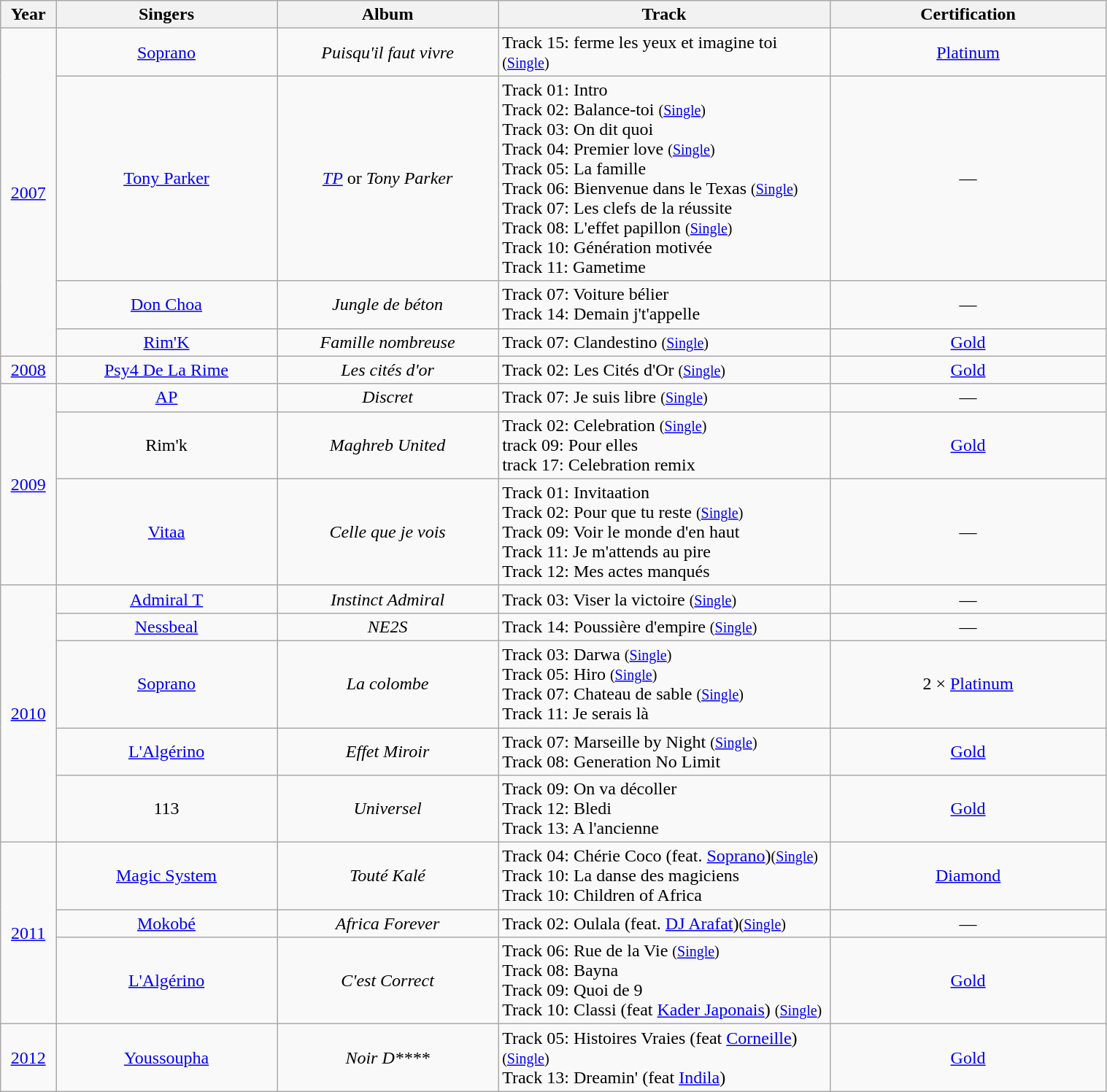<table class="wikitable centre" style="text-align:center" width="80%">
<tr>
<th scope=col width=5%>Year</th>
<th scope=col width=20%>Singers</th>
<th scope=col width=20%>Album</th>
<th scope=col width=30%>Track</th>
<th scope=col width=25%>Certification</th>
</tr>
<tr>
<td rowspan=4><a href='#'>2007</a></td>
<td><a href='#'>Soprano</a></td>
<td><em>Puisqu'il faut vivre</em></td>
<td align="left">Track 15: ferme les yeux et imagine toi <small>(<a href='#'>Single</a>)</small></td>
<td><a href='#'>Platinum</a></td>
</tr>
<tr>
<td><a href='#'>Tony Parker</a></td>
<td><em><a href='#'>TP</a></em> or <em>Tony Parker</em></td>
<td align="left">Track 01: Intro<br>Track 02: Balance-toi <small>(<a href='#'>Single</a>)</small><br>Track 03: On dit quoi<br>Track 04: Premier love <small>(<a href='#'>Single</a>)</small><br>Track 05: La famille<br>Track 06: Bienvenue dans le Texas <small>(<a href='#'>Single</a>)</small><br>Track 07: Les clefs de la réussite<br>Track 08: L'effet papillon <small>(<a href='#'>Single</a>)</small><br>Track 10: Génération motivée<br>Track 11: Gametime</td>
<td>—</td>
</tr>
<tr>
<td><a href='#'>Don Choa</a></td>
<td><em>Jungle de béton</em></td>
<td align="left">Track 07: Voiture bélier<br>Track 14: Demain j't'appelle</td>
<td>—</td>
</tr>
<tr>
<td><a href='#'>Rim'K</a></td>
<td><em>Famille nombreuse</em></td>
<td align="left">Track 07: Clandestino <small>(<a href='#'>Single</a>)</small></td>
<td><a href='#'>Gold</a></td>
</tr>
<tr>
<td><a href='#'>2008</a></td>
<td><a href='#'>Psy4 De La Rime</a></td>
<td><em>Les cités d'or</em></td>
<td align="left">Track 02: Les Cités d'Or <small>(<a href='#'>Single</a>)</small></td>
<td><a href='#'>Gold</a></td>
</tr>
<tr>
<td rowspan=3><a href='#'>2009</a></td>
<td><a href='#'>AP</a></td>
<td><em>Discret</em></td>
<td align="left">Track 07: Je suis libre <small>(<a href='#'>Single</a>)</small></td>
<td>—</td>
</tr>
<tr>
<td>Rim'k</td>
<td><em>Maghreb United</em></td>
<td align="left">Track 02: Celebration <small>(<a href='#'>Single</a>)</small><br>track 09: Pour elles<br>track 17: Celebration remix</td>
<td><a href='#'>Gold</a></td>
</tr>
<tr>
<td><a href='#'>Vitaa</a></td>
<td><em>Celle que je vois</em></td>
<td align="left">Track 01: Invitaation<br>Track 02: Pour que tu reste <small>(<a href='#'>Single</a>)</small><br>Track 09: Voir le monde d'en haut<br>Track 11: Je m'attends au pire<br>Track 12: Mes actes manqués</td>
<td>—</td>
</tr>
<tr>
<td rowspan=5><a href='#'>2010</a></td>
<td><a href='#'>Admiral T</a></td>
<td><em>Instinct Admiral</em></td>
<td align="left">Track 03: Viser la victoire <small>(<a href='#'>Single</a>)</small></td>
<td>—</td>
</tr>
<tr>
<td><a href='#'>Nessbeal</a></td>
<td><em>NE2S</em></td>
<td align="left">Track 14: Poussière d'empire <small>(<a href='#'>Single</a>)</small></td>
<td>—</td>
</tr>
<tr>
<td><a href='#'>Soprano</a></td>
<td><em>La colombe</em></td>
<td align="left">Track 03: Darwa <small>(<a href='#'>Single</a>)</small><br>Track 05: Hiro <small>(<a href='#'>Single</a>)</small><br>Track 07: Chateau de sable <small>(<a href='#'>Single</a>)</small><br>Track 11: Je serais là</td>
<td>2 × <a href='#'>Platinum</a></td>
</tr>
<tr>
<td><a href='#'>L'Algérino</a></td>
<td><em>Effet Miroir</em></td>
<td align="left">Track 07: Marseille by Night <small>(<a href='#'>Single</a>)</small><br>Track 08: Generation No Limit</td>
<td><a href='#'>Gold</a></td>
</tr>
<tr>
<td>113</td>
<td><em>Universel</em></td>
<td align="left">Track 09: On va décoller<br>Track 12: Bledi<br> Track 13: A l'ancienne</td>
<td><a href='#'>Gold</a></td>
</tr>
<tr>
<td rowspan=3><a href='#'>2011</a></td>
<td><a href='#'>Magic System</a></td>
<td><em>Touté Kalé</em></td>
<td align="left">Track 04: Chérie Coco (feat. <a href='#'>Soprano</a>)<small>(<a href='#'>Single</a>)</small> <br> Track 10: La danse des magiciens <br> Track 10: Children of Africa</td>
<td><a href='#'>Diamond</a></td>
</tr>
<tr>
<td><a href='#'>Mokobé</a></td>
<td><em>Africa Forever</em></td>
<td align="left">Track 02: Oulala (feat. <a href='#'>DJ Arafat</a>)<small>(<a href='#'>Single</a>)</small></td>
<td>—</td>
</tr>
<tr>
<td><a href='#'>L'Algérino</a></td>
<td><em>C'est Correct</em></td>
<td align="left">Track 06: Rue de la Vie <small>(<a href='#'>Single</a>)</small><br>Track 08: Bayna <br>Track 09: Quoi de 9 <br>Track 10: Classi (feat <a href='#'>Kader Japonais</a>) <small>(<a href='#'>Single</a>)</small></td>
<td><a href='#'>Gold</a></td>
</tr>
<tr>
<td><a href='#'>2012</a></td>
<td><a href='#'>Youssoupha</a></td>
<td><em>Noir D****</em></td>
<td align="left">Track 05: Histoires Vraies (feat <a href='#'>Corneille</a>) <small>(<a href='#'>Single</a>)</small> <br> Track 13: Dreamin' (feat <a href='#'>Indila</a>)</td>
<td><a href='#'>Gold</a></td>
</tr>
</table>
